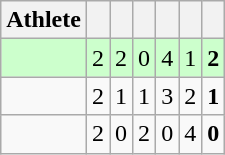<table class=wikitable style="text-align:center">
<tr>
<th>Athlete</th>
<th></th>
<th></th>
<th></th>
<th></th>
<th></th>
<th></th>
</tr>
<tr bgcolor=ccffcc>
<td style="text-align:left"></td>
<td>2</td>
<td>2</td>
<td>0</td>
<td>4</td>
<td>1</td>
<td><strong>2</strong></td>
</tr>
<tr>
<td style="text-align:left"></td>
<td>2</td>
<td>1</td>
<td>1</td>
<td>3</td>
<td>2</td>
<td><strong>1</strong></td>
</tr>
<tr>
<td style="text-align:left"></td>
<td>2</td>
<td>0</td>
<td>2</td>
<td>0</td>
<td>4</td>
<td><strong>0</strong></td>
</tr>
</table>
